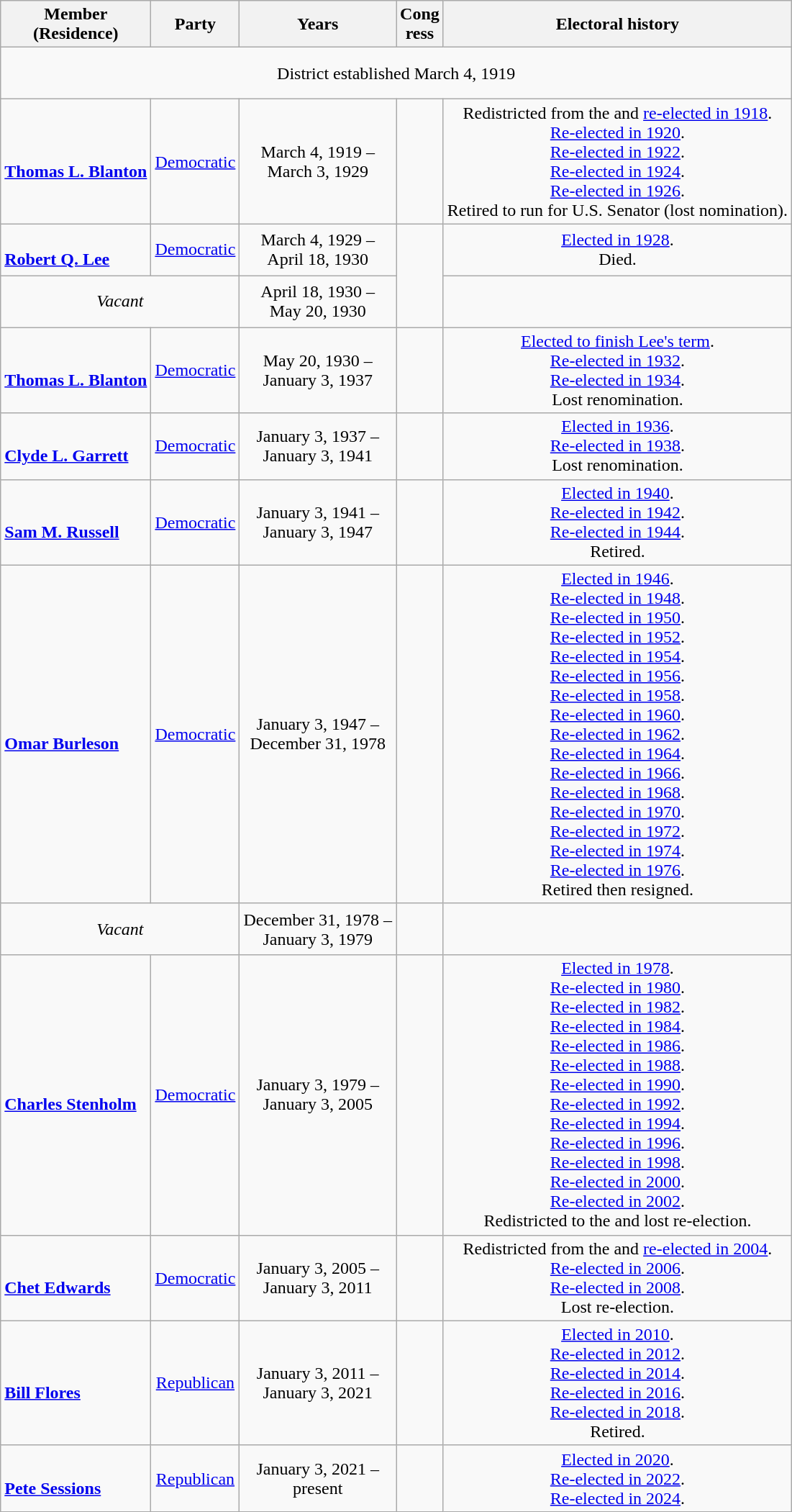<table class=wikitable style="text-align:center">
<tr>
<th>Member<br>(Residence)</th>
<th>Party</th>
<th>Years</th>
<th>Cong<br>ress</th>
<th>Electoral history</th>
</tr>
<tr style="height:3em">
<td colspan=5>District established March 4, 1919</td>
</tr>
<tr style="height:3em">
<td align=left><br><strong><a href='#'>Thomas L. Blanton</a></strong><br></td>
<td><a href='#'>Democratic</a></td>
<td nowrap>March 4, 1919 –<br>March 3, 1929</td>
<td></td>
<td>Redistricted from the  and <a href='#'>re-elected in 1918</a>.<br><a href='#'>Re-elected in 1920</a>.<br><a href='#'>Re-elected in 1922</a>.<br><a href='#'>Re-elected in 1924</a>.<br><a href='#'>Re-elected in 1926</a>.<br>Retired to run for U.S. Senator (lost nomination).</td>
</tr>
<tr style="height:3em">
<td align=left><br><strong><a href='#'>Robert Q. Lee</a></strong><br></td>
<td><a href='#'>Democratic</a></td>
<td nowrap>March 4, 1929 –<br>April 18, 1930</td>
<td rowspan=2></td>
<td><a href='#'>Elected in 1928</a>.<br>Died.</td>
</tr>
<tr style="height:3em">
<td colspan=2><em>Vacant</em></td>
<td nowrap>April 18, 1930 –<br>May 20, 1930</td>
<td></td>
</tr>
<tr style="height:3em">
<td align=left><br><strong><a href='#'>Thomas L. Blanton</a></strong><br></td>
<td><a href='#'>Democratic</a></td>
<td nowrap>May 20, 1930 –<br>January 3, 1937</td>
<td></td>
<td><a href='#'>Elected to finish Lee's term</a>.<br><a href='#'>Re-elected in 1932</a>.<br><a href='#'>Re-elected in 1934</a>.<br>Lost renomination.</td>
</tr>
<tr style="height:3em">
<td align=left><br><strong><a href='#'>Clyde L. Garrett</a></strong><br></td>
<td><a href='#'>Democratic</a></td>
<td nowrap>January 3, 1937 –<br>January 3, 1941</td>
<td></td>
<td><a href='#'>Elected in 1936</a>.<br><a href='#'>Re-elected in 1938</a>.<br>Lost renomination.</td>
</tr>
<tr style="height:3em">
<td align=left><br><strong><a href='#'>Sam M. Russell</a></strong><br></td>
<td><a href='#'>Democratic</a></td>
<td nowrap>January 3, 1941 –<br>January 3, 1947</td>
<td></td>
<td><a href='#'>Elected in 1940</a>.<br><a href='#'>Re-elected in 1942</a>.<br><a href='#'>Re-elected in 1944</a>.<br>Retired.</td>
</tr>
<tr style="height:3em">
<td align=left><br><strong><a href='#'>Omar Burleson</a></strong><br></td>
<td><a href='#'>Democratic</a></td>
<td nowrap>January 3, 1947 –<br>December 31, 1978</td>
<td></td>
<td><a href='#'>Elected in 1946</a>.<br><a href='#'>Re-elected in 1948</a>.<br><a href='#'>Re-elected in 1950</a>.<br><a href='#'>Re-elected in 1952</a>.<br><a href='#'>Re-elected in 1954</a>.<br><a href='#'>Re-elected in 1956</a>.<br><a href='#'>Re-elected in 1958</a>.<br><a href='#'>Re-elected in 1960</a>.<br><a href='#'>Re-elected in 1962</a>.<br><a href='#'>Re-elected in 1964</a>.<br><a href='#'>Re-elected in 1966</a>.<br><a href='#'>Re-elected in 1968</a>.<br><a href='#'>Re-elected in 1970</a>.<br><a href='#'>Re-elected in 1972</a>.<br><a href='#'>Re-elected in 1974</a>.<br><a href='#'>Re-elected in 1976</a>.<br>Retired then resigned.</td>
</tr>
<tr style="height:3em">
<td colspan=2><em>Vacant</em></td>
<td nowrap>December 31, 1978 –<br>January 3, 1979</td>
<td></td>
<td></td>
</tr>
<tr style="height:3em">
<td align=left><br><strong><a href='#'>Charles Stenholm</a></strong><br></td>
<td><a href='#'>Democratic</a></td>
<td nowrap>January 3, 1979 –<br>January 3, 2005</td>
<td></td>
<td><a href='#'>Elected in 1978</a>.<br><a href='#'>Re-elected in 1980</a>.<br><a href='#'>Re-elected in 1982</a>.<br><a href='#'>Re-elected in 1984</a>.<br><a href='#'>Re-elected in 1986</a>.<br><a href='#'>Re-elected in 1988</a>.<br><a href='#'>Re-elected in 1990</a>.<br><a href='#'>Re-elected in 1992</a>.<br><a href='#'>Re-elected in 1994</a>.<br><a href='#'>Re-elected in 1996</a>.<br><a href='#'>Re-elected in 1998</a>.<br><a href='#'>Re-elected in 2000</a>.<br><a href='#'>Re-elected in 2002</a>.<br>Redistricted to the  and lost re-election.</td>
</tr>
<tr style="height:3em">
<td align=left><br><strong><a href='#'>Chet Edwards</a></strong><br></td>
<td><a href='#'>Democratic</a></td>
<td nowrap>January 3, 2005 –<br>January 3, 2011</td>
<td></td>
<td>Redistricted from the  and <a href='#'>re-elected in 2004</a>.<br><a href='#'>Re-elected in 2006</a>.<br><a href='#'>Re-elected in 2008</a>.<br>Lost re-election.</td>
</tr>
<tr style="height:3em">
<td align=left><br><strong><a href='#'>Bill Flores</a></strong><br></td>
<td><a href='#'>Republican</a></td>
<td nowrap>January 3, 2011 –<br>January 3, 2021</td>
<td></td>
<td><a href='#'>Elected in 2010</a>.<br><a href='#'>Re-elected in 2012</a>.<br><a href='#'>Re-elected in 2014</a>.<br><a href='#'>Re-elected in 2016</a>.<br><a href='#'>Re-elected in 2018</a>.<br>Retired.</td>
</tr>
<tr style="height:3em">
<td align=left><br><strong><a href='#'>Pete Sessions</a></strong><br></td>
<td><a href='#'>Republican</a></td>
<td nowrap>January 3, 2021 –<br>present</td>
<td></td>
<td><a href='#'>Elected in 2020</a>.<br><a href='#'>Re-elected in 2022</a>.<br><a href='#'>Re-elected in 2024</a>.</td>
</tr>
</table>
